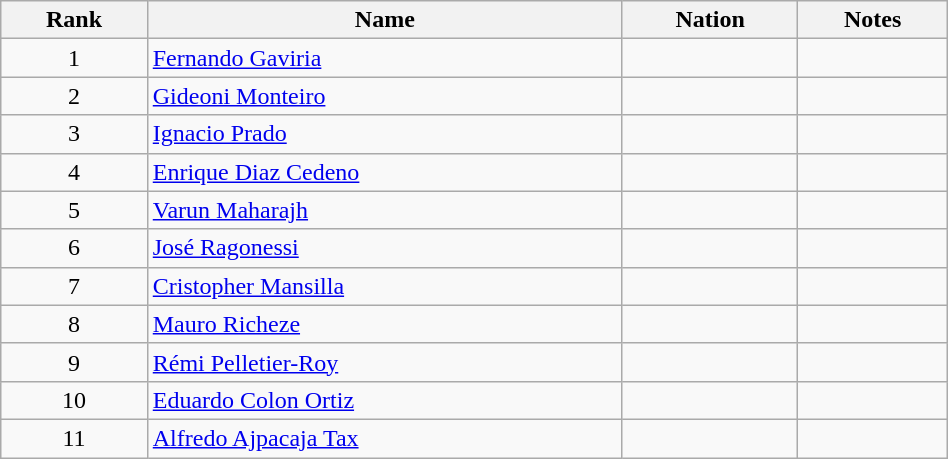<table class="wikitable sortable" style="text-align:center" width=50%>
<tr>
<th>Rank</th>
<th>Name</th>
<th>Nation</th>
<th>Notes</th>
</tr>
<tr>
<td>1</td>
<td align=left><a href='#'>Fernando Gaviria</a></td>
<td align=left></td>
<td></td>
</tr>
<tr>
<td>2</td>
<td align=left><a href='#'>Gideoni Monteiro</a></td>
<td align=left></td>
<td></td>
</tr>
<tr>
<td>3</td>
<td align=left><a href='#'>Ignacio Prado</a></td>
<td align=left></td>
<td></td>
</tr>
<tr>
<td>4</td>
<td align=left><a href='#'>Enrique Diaz Cedeno</a></td>
<td align=left></td>
<td></td>
</tr>
<tr>
<td>5</td>
<td align=left><a href='#'>Varun Maharajh</a></td>
<td align=left></td>
<td></td>
</tr>
<tr>
<td>6</td>
<td align=left><a href='#'>José Ragonessi</a></td>
<td align=left></td>
<td></td>
</tr>
<tr>
<td>7</td>
<td align=left><a href='#'>Cristopher Mansilla</a></td>
<td align=left></td>
<td></td>
</tr>
<tr>
<td>8</td>
<td align=left><a href='#'>Mauro Richeze</a></td>
<td align=left></td>
<td></td>
</tr>
<tr>
<td>9</td>
<td align=left><a href='#'>Rémi Pelletier-Roy</a></td>
<td align=left></td>
<td></td>
</tr>
<tr>
<td>10</td>
<td align=left><a href='#'>Eduardo Colon Ortiz</a></td>
<td align=left></td>
<td></td>
</tr>
<tr>
<td>11</td>
<td align=left><a href='#'>Alfredo Ajpacaja Tax</a></td>
<td align=left></td>
<td></td>
</tr>
</table>
